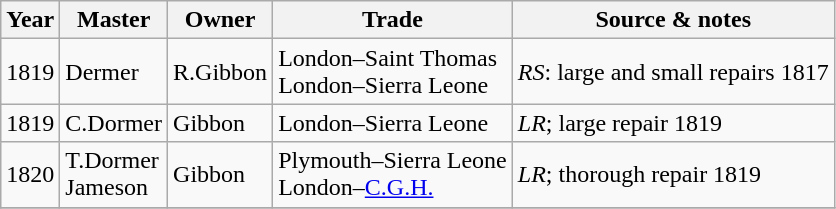<table class=" wikitable">
<tr>
<th>Year</th>
<th>Master</th>
<th>Owner</th>
<th>Trade</th>
<th>Source & notes</th>
</tr>
<tr>
<td>1819</td>
<td>Dermer</td>
<td>R.Gibbon</td>
<td>London–Saint Thomas<br>London–Sierra Leone</td>
<td><em>RS</em>: large and small repairs 1817</td>
</tr>
<tr>
<td>1819</td>
<td>C.Dormer</td>
<td>Gibbon</td>
<td>London–Sierra Leone</td>
<td><em>LR</em>; large repair 1819</td>
</tr>
<tr>
<td>1820</td>
<td>T.Dormer<br>Jameson</td>
<td>Gibbon</td>
<td>Plymouth–Sierra Leone<br>London–<a href='#'>C.G.H.</a></td>
<td><em>LR</em>; thorough repair 1819</td>
</tr>
<tr>
</tr>
</table>
